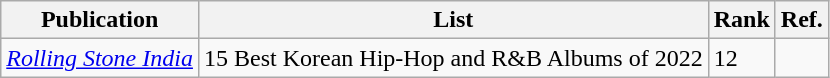<table class="wikitable">
<tr>
<th>Publication</th>
<th>List</th>
<th>Rank</th>
<th>Ref.</th>
</tr>
<tr>
<td><em><a href='#'>Rolling Stone India</a></em></td>
<td>15 Best Korean Hip-Hop and R&B Albums of 2022</td>
<td>12</td>
<td></td>
</tr>
</table>
